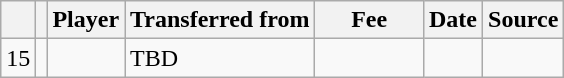<table class="wikitable plainrowheaders sortable">
<tr>
<th></th>
<th></th>
<th scope=col>Player</th>
<th>Transferred from</th>
<th !scope=col; style="width: 65px;">Fee</th>
<th scope=col>Date</th>
<th scope=col>Source</th>
</tr>
<tr>
<td align=center>15</td>
<td align=center></td>
<td></td>
<td>TBD</td>
<td></td>
<td></td>
<td></td>
</tr>
</table>
